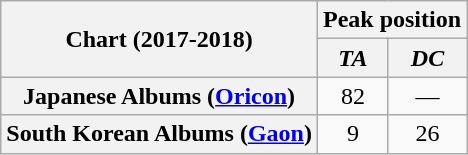<table class="wikitable sortable plainrowheaders" style="text-align:center">
<tr>
<th scope="col" rowspan="2">Chart (2017-2018)</th>
<th scope="col" colspan="2">Peak position</th>
</tr>
<tr>
<th><em>TA</em></th>
<th><em>DC</em></th>
</tr>
<tr>
<th scope="row">Japanese Albums (<a href='#'>Oricon</a>)</th>
<td>82</td>
<td>—</td>
</tr>
<tr>
<th scope="row">South Korean Albums (<a href='#'>Gaon</a>)</th>
<td>9</td>
<td>26</td>
</tr>
</table>
